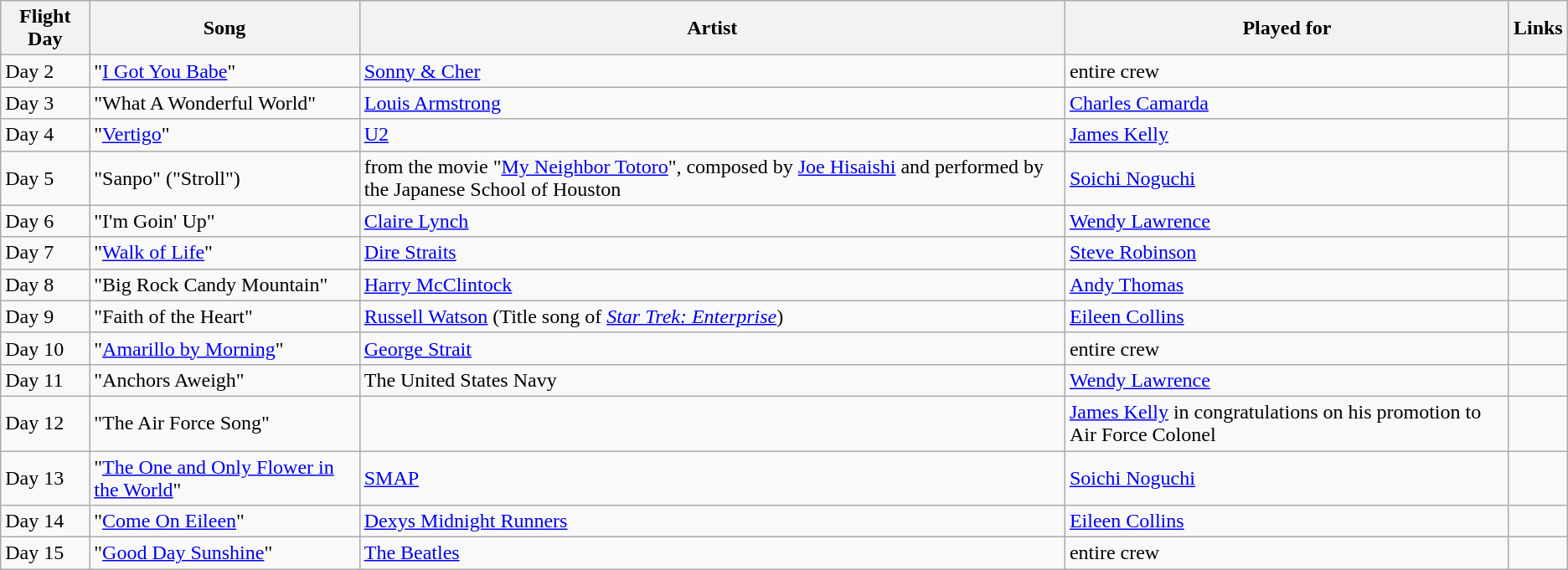<table class="wikitable">
<tr>
<th>Flight Day</th>
<th>Song</th>
<th>Artist</th>
<th>Played for</th>
<th>Links</th>
</tr>
<tr>
<td>Day 2</td>
<td>"<a href='#'>I Got You Babe</a>"</td>
<td><a href='#'>Sonny & Cher</a></td>
<td>entire crew</td>
<td> </td>
</tr>
<tr>
<td>Day 3</td>
<td>"What A Wonderful World"</td>
<td><a href='#'>Louis Armstrong</a></td>
<td><a href='#'>Charles Camarda</a></td>
<td></td>
</tr>
<tr>
<td>Day 4</td>
<td>"<a href='#'>Vertigo</a>"</td>
<td><a href='#'>U2</a></td>
<td><a href='#'>James Kelly</a></td>
<td></td>
</tr>
<tr>
<td>Day 5</td>
<td>"Sanpo" ("Stroll")</td>
<td>from the movie "<a href='#'>My Neighbor Totoro</a>", composed by <a href='#'>Joe Hisaishi</a> and performed by the Japanese School of Houston</td>
<td><a href='#'>Soichi Noguchi</a></td>
<td> </td>
</tr>
<tr>
<td>Day 6</td>
<td>"I'm Goin' Up"</td>
<td><a href='#'>Claire Lynch</a></td>
<td><a href='#'>Wendy Lawrence</a></td>
<td></td>
</tr>
<tr>
<td>Day 7</td>
<td>"<a href='#'>Walk of Life</a>"</td>
<td><a href='#'>Dire Straits</a></td>
<td><a href='#'>Steve Robinson</a></td>
<td> </td>
</tr>
<tr>
<td>Day 8</td>
<td>"Big Rock Candy Mountain"</td>
<td><a href='#'>Harry McClintock</a></td>
<td><a href='#'>Andy Thomas</a></td>
<td> </td>
</tr>
<tr>
<td>Day 9</td>
<td>"Faith of the Heart"</td>
<td><a href='#'>Russell Watson</a> (Title song of <em><a href='#'>Star Trek: Enterprise</a></em>)</td>
<td><a href='#'>Eileen Collins</a></td>
<td> </td>
</tr>
<tr>
<td>Day 10</td>
<td>"<a href='#'>Amarillo by Morning</a>"</td>
<td><a href='#'>George Strait</a></td>
<td>entire crew</td>
<td> </td>
</tr>
<tr>
<td>Day 11</td>
<td>"Anchors Aweigh"</td>
<td>The United States Navy</td>
<td><a href='#'>Wendy Lawrence</a></td>
<td> </td>
</tr>
<tr>
<td>Day 12</td>
<td>"The Air Force Song"</td>
<td></td>
<td><a href='#'>James Kelly</a> in congratulations on his promotion to Air Force Colonel</td>
<td> </td>
</tr>
<tr>
<td>Day 13</td>
<td>"<a href='#'>The One and Only Flower in the World</a>"</td>
<td><a href='#'>SMAP</a></td>
<td><a href='#'>Soichi Noguchi</a></td>
<td> </td>
</tr>
<tr>
<td>Day 14</td>
<td>"<a href='#'>Come On Eileen</a>"</td>
<td><a href='#'>Dexys Midnight Runners</a></td>
<td><a href='#'>Eileen Collins</a></td>
<td> </td>
</tr>
<tr>
<td>Day 15</td>
<td>"<a href='#'>Good Day Sunshine</a>"</td>
<td><a href='#'>The Beatles</a></td>
<td>entire crew</td>
<td> </td>
</tr>
</table>
